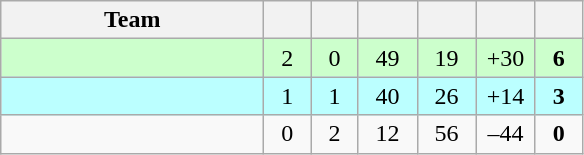<table class="wikitable" style="text-align:center;">
<tr>
<th style="width:10.5em;">Team</th>
<th style="width:1.5em;"></th>
<th style="width:1.5em;"></th>
<th style="width:2.0em;"></th>
<th style="width:2.0em;"></th>
<th style="width:2.0em;"></th>
<th style="width:1.5em;"></th>
</tr>
<tr bgcolor=#cfc>
<td align="left"></td>
<td>2</td>
<td>0</td>
<td>49</td>
<td>19</td>
<td>+30</td>
<td><strong>6</strong></td>
</tr>
<tr bgcolor=#bff>
<td align="left"></td>
<td>1</td>
<td>1</td>
<td>40</td>
<td>26</td>
<td>+14</td>
<td><strong>3</strong></td>
</tr>
<tr>
<td align="left"></td>
<td>0</td>
<td>2</td>
<td>12</td>
<td>56</td>
<td>–44</td>
<td><strong>0</strong></td>
</tr>
</table>
